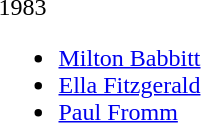<table>
<tr>
<td>1983<br><ul><li><a href='#'>Milton Babbitt</a></li><li><a href='#'>Ella Fitzgerald</a></li><li><a href='#'>Paul Fromm</a></li></ul></td>
</tr>
</table>
